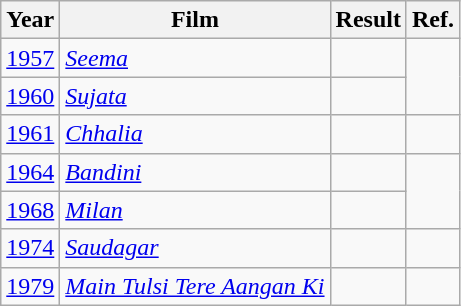<table class="wikitable">
<tr>
<th>Year</th>
<th>Film</th>
<th>Result</th>
<th>Ref.</th>
</tr>
<tr>
<td><a href='#'>1957</a></td>
<td><em><a href='#'>Seema</a></em></td>
<td></td>
<td rowspan="2"></td>
</tr>
<tr>
<td><a href='#'>1960</a></td>
<td><em><a href='#'>Sujata</a></em></td>
<td></td>
</tr>
<tr>
<td><a href='#'>1961</a></td>
<td><em><a href='#'>Chhalia</a></em></td>
<td></td>
<td></td>
</tr>
<tr>
<td><a href='#'>1964</a></td>
<td><em><a href='#'>Bandini</a></em></td>
<td></td>
<td rowspan="2"></td>
</tr>
<tr>
<td><a href='#'>1968</a></td>
<td><em><a href='#'>Milan</a></em></td>
<td></td>
</tr>
<tr>
<td><a href='#'>1974</a></td>
<td><em><a href='#'>Saudagar</a></em></td>
<td></td>
<td></td>
</tr>
<tr>
<td><a href='#'>1979</a></td>
<td><em><a href='#'>Main Tulsi Tere Aangan Ki</a></em></td>
<td></td>
<td></td>
</tr>
</table>
